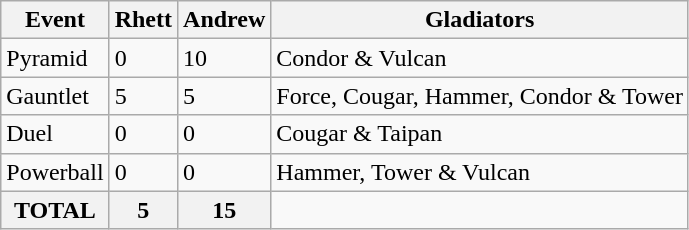<table class="wikitable">
<tr>
<th>Event</th>
<th>Rhett</th>
<th>Andrew</th>
<th>Gladiators</th>
</tr>
<tr>
<td>Pyramid</td>
<td>0</td>
<td>10</td>
<td>Condor & Vulcan</td>
</tr>
<tr>
<td>Gauntlet</td>
<td>5</td>
<td>5</td>
<td>Force, Cougar, Hammer, Condor & Tower</td>
</tr>
<tr>
<td>Duel</td>
<td>0</td>
<td>0</td>
<td>Cougar & Taipan</td>
</tr>
<tr>
<td>Powerball</td>
<td>0</td>
<td>0</td>
<td>Hammer, Tower & Vulcan</td>
</tr>
<tr>
<th>TOTAL</th>
<th>5</th>
<th>15</th>
</tr>
</table>
